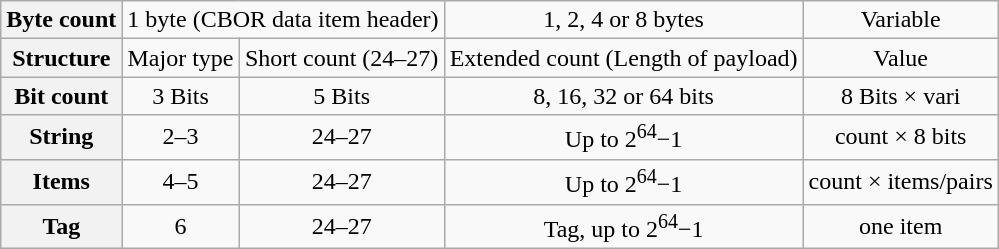<table class="wikitable" style="text-align: center;">
<tr>
<th scope="row">Byte count</th>
<td colspan="2">1 byte (CBOR data item header)</td>
<td>1, 2, 4 or 8 bytes</td>
<td>Variable</td>
</tr>
<tr>
<th scope="row">Structure</th>
<td>Major type</td>
<td>Short count (24–27)</td>
<td>Extended count (Length of payload)</td>
<td>Value</td>
</tr>
<tr>
<th scope="row">Bit count</th>
<td>3 Bits</td>
<td>5 Bits</td>
<td>8, 16, 32 or 64 bits</td>
<td>8 Bits × vari</td>
</tr>
<tr>
<th scope="row">String</th>
<td>2–3</td>
<td>24–27</td>
<td>Up to 2<sup>64</sup>−1</td>
<td>count × 8 bits</td>
</tr>
<tr>
<th scope="row">Items</th>
<td>4–5</td>
<td>24–27</td>
<td>Up to 2<sup>64</sup>−1</td>
<td>count × items/pairs</td>
</tr>
<tr>
<th scope="row">Tag</th>
<td>6</td>
<td>24–27</td>
<td>Tag, up to 2<sup>64</sup>−1</td>
<td>one item</td>
</tr>
</table>
